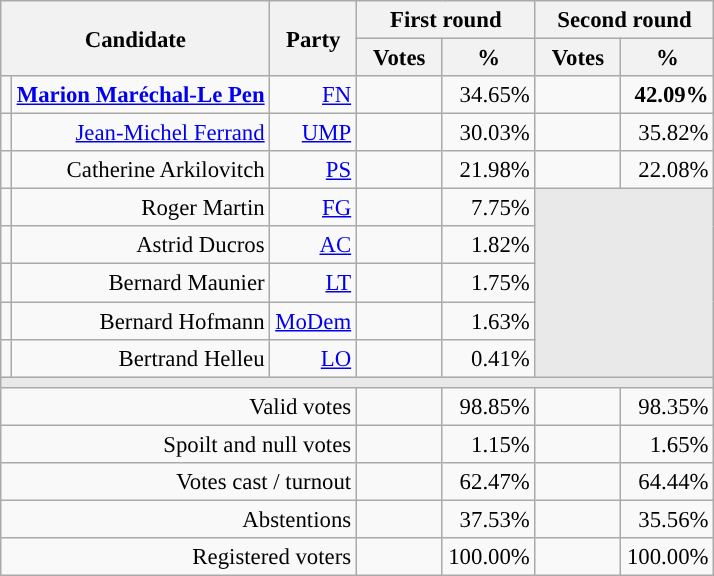<table class="wikitable" style="text-align:right;font-size:95%;">
<tr>
<th rowspan=2 colspan=2>Candidate</th>
<th rowspan=2 colspan=1>Party</th>
<th colspan=2>First round</th>
<th colspan=2>Second round</th>
</tr>
<tr>
<th style="width:50px;">Votes</th>
<th style="width:55px;">%</th>
<th style="width:50px;">Votes</th>
<th style="width:55px;">%</th>
</tr>
<tr>
<td style="background-color:"></td>
<td><strong><a href='#'>Marion Maréchal-Le Pen</a></strong></td>
<td><a href='#'>FN</a></td>
<td></td>
<td>34.65%</td>
<td><strong></strong></td>
<td><strong>42.09%</strong></td>
</tr>
<tr>
<td style="background-color:"></td>
<td><a href='#'>Jean-Michel Ferrand</a></td>
<td><a href='#'>UMP</a></td>
<td></td>
<td>30.03%</td>
<td></td>
<td>35.82%</td>
</tr>
<tr>
<td style="background-color:"></td>
<td>Catherine Arkilovitch</td>
<td><a href='#'>PS</a></td>
<td></td>
<td>21.98%</td>
<td></td>
<td>22.08%</td>
</tr>
<tr>
<td style="background-color:"></td>
<td>Roger Martin</td>
<td><a href='#'>FG</a></td>
<td></td>
<td>7.75%</td>
<td colspan=7 rowspan=5 style="background-color:#E9E9E9;"></td>
</tr>
<tr>
<td style="background-color:"></td>
<td>Astrid Ducros</td>
<td><a href='#'>AC</a></td>
<td></td>
<td>1.82%</td>
</tr>
<tr>
<td style="background-color:"></td>
<td>Bernard Maunier</td>
<td><a href='#'>LT</a></td>
<td></td>
<td>1.75%</td>
</tr>
<tr>
<td style="background-color:"></td>
<td>Bernard Hofmann</td>
<td><a href='#'>MoDem</a></td>
<td></td>
<td>1.63%</td>
</tr>
<tr>
<td style="background-color:"></td>
<td>Bertrand Helleu</td>
<td><a href='#'>LO</a></td>
<td></td>
<td>0.41%</td>
</tr>
<tr>
<td colspan=7 style="background-color:#E9E9E9;"></td>
</tr>
<tr>
<td colspan=3>Valid votes</td>
<td></td>
<td>98.85%</td>
<td></td>
<td>98.35%</td>
</tr>
<tr>
<td colspan=3>Spoilt and null votes</td>
<td></td>
<td>1.15%</td>
<td></td>
<td>1.65%</td>
</tr>
<tr>
<td colspan=3>Votes cast / turnout</td>
<td></td>
<td>62.47%</td>
<td></td>
<td>64.44%</td>
</tr>
<tr>
<td colspan=3>Abstentions</td>
<td></td>
<td>37.53%</td>
<td></td>
<td>35.56%</td>
</tr>
<tr>
<td colspan=3>Registered voters</td>
<td></td>
<td>100.00%</td>
<td></td>
<td>100.00%</td>
</tr>
</table>
